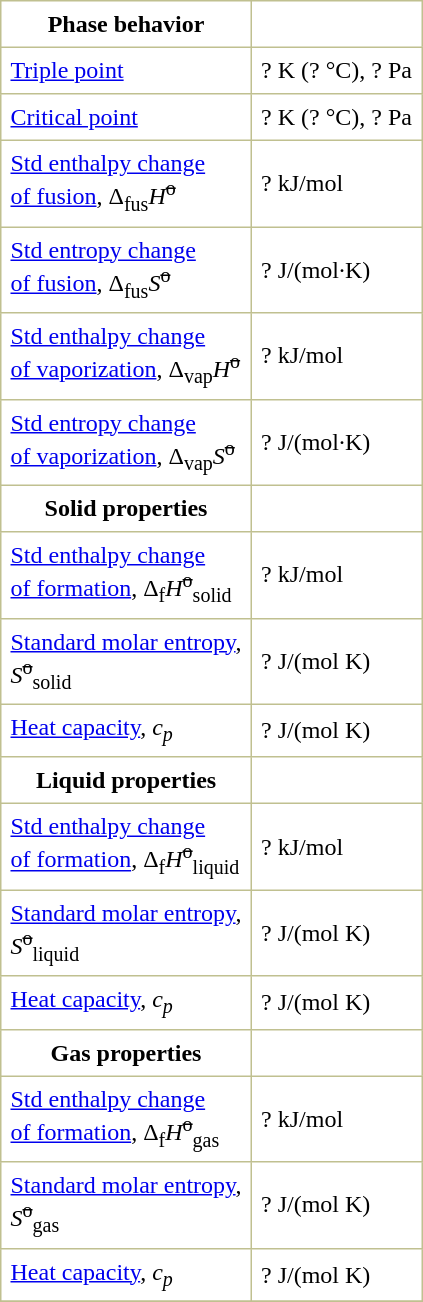<table border="1" cellspacing="0" cellpadding="6" style="margin: 0 0 0 0.5em; background: #FFFFFF; border-collapse: collapse; border-color: #C0C090;">
<tr>
<th>Phase behavior</th>
</tr>
<tr>
<td><a href='#'>Triple point</a></td>
<td>? K (? °C), ? Pa</td>
</tr>
<tr>
<td><a href='#'>Critical point</a></td>
<td>? K (? °C), ? Pa</td>
</tr>
<tr>
<td><a href='#'>Std enthalpy change<br>of fusion</a>, Δ<sub>fus</sub><em>H</em><sup><s>o</s></sup></td>
<td>? kJ/mol</td>
</tr>
<tr>
<td><a href='#'>Std entropy change<br>of fusion</a>, Δ<sub>fus</sub><em>S</em><sup><s>o</s></sup></td>
<td>? J/(mol·K)</td>
</tr>
<tr>
<td><a href='#'>Std enthalpy change<br>of vaporization</a>, Δ<sub>vap</sub><em>H</em><sup><s>o</s></sup></td>
<td>? kJ/mol</td>
</tr>
<tr>
<td><a href='#'>Std entropy change<br>of vaporization</a>, Δ<sub>vap</sub><em>S</em><sup><s>o</s></sup></td>
<td>? J/(mol·K)</td>
</tr>
<tr>
<th>Solid properties</th>
</tr>
<tr>
<td><a href='#'>Std enthalpy change<br>of formation</a>, Δ<sub>f</sub><em>H</em><sup><s>o</s></sup><sub>solid</sub></td>
<td>? kJ/mol</td>
</tr>
<tr>
<td><a href='#'>Standard molar entropy</a>,<br><em>S</em><sup><s>o</s></sup><sub>solid</sub></td>
<td>? J/(mol K)</td>
</tr>
<tr>
<td><a href='#'>Heat capacity</a>, <em>c<sub>p</sub></em></td>
<td>? J/(mol K)</td>
</tr>
<tr>
<th>Liquid properties</th>
</tr>
<tr>
<td><a href='#'>Std enthalpy change<br>of formation</a>, Δ<sub>f</sub><em>H</em><sup><s>o</s></sup><sub>liquid</sub></td>
<td>? kJ/mol</td>
</tr>
<tr>
<td><a href='#'>Standard molar entropy</a>,<br><em>S</em><sup><s>o</s></sup><sub>liquid</sub></td>
<td>? J/(mol K)</td>
</tr>
<tr>
<td><a href='#'>Heat capacity</a>, <em>c<sub>p</sub></em></td>
<td>? J/(mol K)</td>
</tr>
<tr>
<th>Gas properties</th>
</tr>
<tr>
<td><a href='#'>Std enthalpy change<br>of formation</a>, Δ<sub>f</sub><em>H</em><sup><s>o</s></sup><sub>gas</sub></td>
<td>? kJ/mol</td>
</tr>
<tr>
<td><a href='#'>Standard molar entropy</a>,<br><em>S</em><sup><s>o</s></sup><sub>gas</sub></td>
<td>? J/(mol K)</td>
</tr>
<tr>
<td><a href='#'>Heat capacity</a>, <em>c<sub>p</sub></em></td>
<td>? J/(mol K)</td>
</tr>
<tr>
</tr>
</table>
